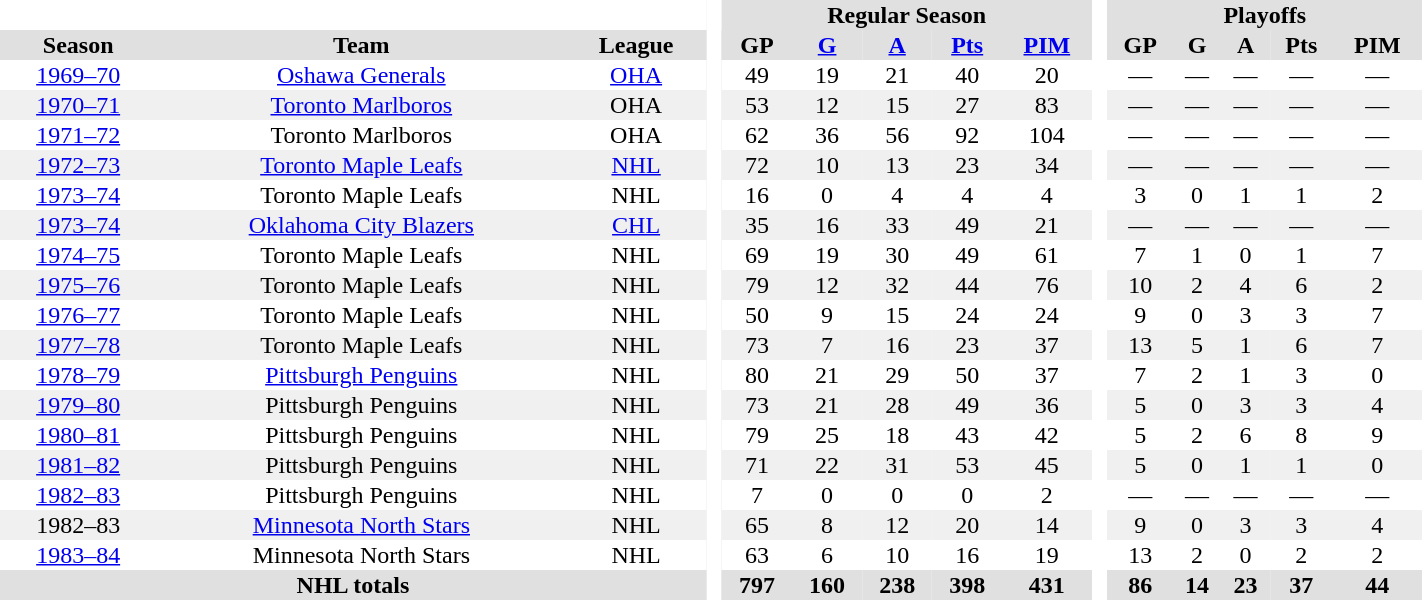<table border="0" cellpadding="1" cellspacing="0" style="text-align:center; width:75%">
<tr bgcolor="#e0e0e0">
<th colspan="3"  bgcolor="#ffffff"> </th>
<th rowspan="99" bgcolor="#ffffff"> </th>
<th colspan="5">Regular Season</th>
<th rowspan="99" bgcolor="#ffffff"> </th>
<th colspan="5">Playoffs</th>
</tr>
<tr bgcolor="#e0e0e0">
<th>Season</th>
<th>Team</th>
<th>League</th>
<th>GP</th>
<th><a href='#'>G</a></th>
<th><a href='#'>A</a></th>
<th><a href='#'>Pts</a></th>
<th><a href='#'>PIM</a></th>
<th>GP</th>
<th>G</th>
<th>A</th>
<th>Pts</th>
<th>PIM</th>
</tr>
<tr>
<td><a href='#'>1969–70</a></td>
<td><a href='#'>Oshawa Generals</a></td>
<td><a href='#'>OHA</a></td>
<td>49</td>
<td>19</td>
<td>21</td>
<td>40</td>
<td>20</td>
<td>—</td>
<td>—</td>
<td>—</td>
<td>—</td>
<td>—</td>
</tr>
<tr bgcolor="#f0f0f0">
<td><a href='#'>1970–71</a></td>
<td><a href='#'>Toronto Marlboros</a></td>
<td>OHA</td>
<td>53</td>
<td>12</td>
<td>15</td>
<td>27</td>
<td>83</td>
<td>—</td>
<td>—</td>
<td>—</td>
<td>—</td>
<td>—</td>
</tr>
<tr>
<td><a href='#'>1971–72</a></td>
<td>Toronto Marlboros</td>
<td>OHA</td>
<td>62</td>
<td>36</td>
<td>56</td>
<td>92</td>
<td>104</td>
<td>—</td>
<td>—</td>
<td>—</td>
<td>—</td>
<td>—</td>
</tr>
<tr bgcolor="#f0f0f0">
<td><a href='#'>1972–73</a></td>
<td><a href='#'>Toronto Maple Leafs</a></td>
<td><a href='#'>NHL</a></td>
<td>72</td>
<td>10</td>
<td>13</td>
<td>23</td>
<td>34</td>
<td>—</td>
<td>—</td>
<td>—</td>
<td>—</td>
<td>—</td>
</tr>
<tr>
<td><a href='#'>1973–74</a></td>
<td>Toronto Maple Leafs</td>
<td>NHL</td>
<td>16</td>
<td>0</td>
<td>4</td>
<td>4</td>
<td>4</td>
<td>3</td>
<td>0</td>
<td>1</td>
<td>1</td>
<td>2</td>
</tr>
<tr bgcolor="#f0f0f0">
<td><a href='#'>1973–74</a></td>
<td><a href='#'>Oklahoma City Blazers</a></td>
<td><a href='#'>CHL</a></td>
<td>35</td>
<td>16</td>
<td>33</td>
<td>49</td>
<td>21</td>
<td>—</td>
<td>—</td>
<td>—</td>
<td>—</td>
<td>—</td>
</tr>
<tr>
<td><a href='#'>1974–75</a></td>
<td>Toronto Maple Leafs</td>
<td>NHL</td>
<td>69</td>
<td>19</td>
<td>30</td>
<td>49</td>
<td>61</td>
<td>7</td>
<td>1</td>
<td>0</td>
<td>1</td>
<td>7</td>
</tr>
<tr bgcolor="#f0f0f0">
<td><a href='#'>1975–76</a></td>
<td>Toronto Maple Leafs</td>
<td>NHL</td>
<td>79</td>
<td>12</td>
<td>32</td>
<td>44</td>
<td>76</td>
<td>10</td>
<td>2</td>
<td>4</td>
<td>6</td>
<td>2</td>
</tr>
<tr>
<td><a href='#'>1976–77</a></td>
<td>Toronto Maple Leafs</td>
<td>NHL</td>
<td>50</td>
<td>9</td>
<td>15</td>
<td>24</td>
<td>24</td>
<td>9</td>
<td>0</td>
<td>3</td>
<td>3</td>
<td>7</td>
</tr>
<tr bgcolor="#f0f0f0">
<td><a href='#'>1977–78</a></td>
<td>Toronto Maple Leafs</td>
<td>NHL</td>
<td>73</td>
<td>7</td>
<td>16</td>
<td>23</td>
<td>37</td>
<td>13</td>
<td>5</td>
<td>1</td>
<td>6</td>
<td>7</td>
</tr>
<tr>
<td><a href='#'>1978–79</a></td>
<td><a href='#'>Pittsburgh Penguins</a></td>
<td>NHL</td>
<td>80</td>
<td>21</td>
<td>29</td>
<td>50</td>
<td>37</td>
<td>7</td>
<td>2</td>
<td>1</td>
<td>3</td>
<td>0</td>
</tr>
<tr bgcolor="#f0f0f0">
<td><a href='#'>1979–80</a></td>
<td>Pittsburgh Penguins</td>
<td>NHL</td>
<td>73</td>
<td>21</td>
<td>28</td>
<td>49</td>
<td>36</td>
<td>5</td>
<td>0</td>
<td>3</td>
<td>3</td>
<td>4</td>
</tr>
<tr>
<td><a href='#'>1980–81</a></td>
<td>Pittsburgh Penguins</td>
<td>NHL</td>
<td>79</td>
<td>25</td>
<td>18</td>
<td>43</td>
<td>42</td>
<td>5</td>
<td>2</td>
<td>6</td>
<td>8</td>
<td>9</td>
</tr>
<tr bgcolor="#f0f0f0">
<td><a href='#'>1981–82</a></td>
<td>Pittsburgh Penguins</td>
<td>NHL</td>
<td>71</td>
<td>22</td>
<td>31</td>
<td>53</td>
<td>45</td>
<td>5</td>
<td>0</td>
<td>1</td>
<td>1</td>
<td>0</td>
</tr>
<tr>
<td><a href='#'>1982–83</a></td>
<td>Pittsburgh Penguins</td>
<td>NHL</td>
<td>7</td>
<td>0</td>
<td>0</td>
<td>0</td>
<td>2</td>
<td>—</td>
<td>—</td>
<td>—</td>
<td>—</td>
<td>—</td>
</tr>
<tr bgcolor="#f0f0f0">
<td>1982–83</td>
<td><a href='#'>Minnesota North Stars</a></td>
<td>NHL</td>
<td>65</td>
<td>8</td>
<td>12</td>
<td>20</td>
<td>14</td>
<td>9</td>
<td>0</td>
<td>3</td>
<td>3</td>
<td>4</td>
</tr>
<tr>
<td><a href='#'>1983–84</a></td>
<td>Minnesota North Stars</td>
<td>NHL</td>
<td>63</td>
<td>6</td>
<td>10</td>
<td>16</td>
<td>19</td>
<td>13</td>
<td>2</td>
<td>0</td>
<td>2</td>
<td>2</td>
</tr>
<tr bgcolor="#e0e0e0">
<th colspan="3">NHL totals</th>
<th>797</th>
<th>160</th>
<th>238</th>
<th>398</th>
<th>431</th>
<th>86</th>
<th>14</th>
<th>23</th>
<th>37</th>
<th>44</th>
</tr>
</table>
